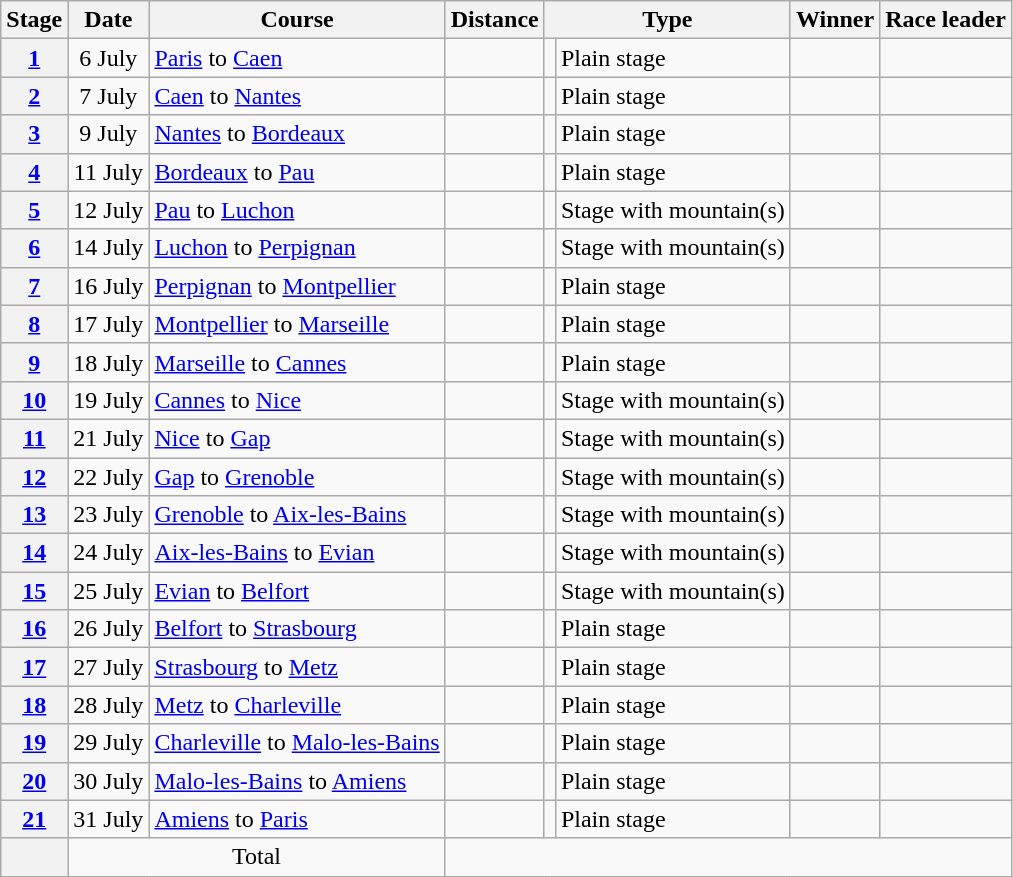<table class="wikitable">
<tr>
<th scope="col">Stage</th>
<th scope="col">Date</th>
<th scope="col">Course</th>
<th scope="col">Distance</th>
<th scope="col" colspan="2">Type</th>
<th scope="col">Winner</th>
<th scope="col">Race leader</th>
</tr>
<tr>
<th scope="row"><a href='#'>1</a></th>
<td style="text-align:center">6 July</td>
<td><a href='#'>Paris</a> to <a href='#'>Caen</a></td>
<td></td>
<td></td>
<td>Plain stage</td>
<td></td>
<td></td>
</tr>
<tr>
<th scope="row"><a href='#'>2</a></th>
<td style="text-align:center">7 July</td>
<td><a href='#'>Caen</a> to <a href='#'>Nantes</a></td>
<td></td>
<td></td>
<td>Plain stage</td>
<td></td>
<td></td>
</tr>
<tr>
<th scope="row"><a href='#'>3</a></th>
<td style="text-align:center">9 July</td>
<td><a href='#'>Nantes</a> to <a href='#'>Bordeaux</a></td>
<td></td>
<td></td>
<td>Plain stage</td>
<td></td>
<td></td>
</tr>
<tr>
<th scope="row"><a href='#'>4</a></th>
<td style="text-align:center">11 July</td>
<td><a href='#'>Bordeaux</a> to <a href='#'>Pau</a></td>
<td></td>
<td></td>
<td>Plain stage</td>
<td></td>
<td></td>
</tr>
<tr>
<th scope="row"><a href='#'>5</a></th>
<td style="text-align:center">12 July</td>
<td><a href='#'>Pau</a> to <a href='#'>Luchon</a></td>
<td></td>
<td></td>
<td>Stage with mountain(s)</td>
<td></td>
<td></td>
</tr>
<tr>
<th scope="row"><a href='#'>6</a></th>
<td style="text-align:center">14 July</td>
<td><a href='#'>Luchon</a> to <a href='#'>Perpignan</a></td>
<td></td>
<td></td>
<td>Stage with mountain(s)</td>
<td></td>
<td></td>
</tr>
<tr>
<th scope="row"><a href='#'>7</a></th>
<td style="text-align:center">16 July</td>
<td><a href='#'>Perpignan</a> to <a href='#'>Montpellier</a></td>
<td></td>
<td></td>
<td>Plain stage</td>
<td></td>
<td></td>
</tr>
<tr>
<th scope="row"><a href='#'>8</a></th>
<td style="text-align:center">17 July</td>
<td><a href='#'>Montpellier</a> to <a href='#'>Marseille</a></td>
<td></td>
<td></td>
<td>Plain stage</td>
<td></td>
<td></td>
</tr>
<tr>
<th scope="row"><a href='#'>9</a></th>
<td style="text-align:center">18 July</td>
<td><a href='#'>Marseille</a> to <a href='#'>Cannes</a></td>
<td></td>
<td></td>
<td>Plain stage</td>
<td></td>
<td></td>
</tr>
<tr>
<th scope="row"><a href='#'>10</a></th>
<td style="text-align:center">19 July</td>
<td><a href='#'>Cannes</a> to <a href='#'>Nice</a></td>
<td></td>
<td></td>
<td>Stage with mountain(s)</td>
<td></td>
<td></td>
</tr>
<tr>
<th scope="row"><a href='#'>11</a></th>
<td style="text-align:center">21 July</td>
<td><a href='#'>Nice</a> to <a href='#'>Gap</a></td>
<td></td>
<td></td>
<td>Stage with mountain(s)</td>
<td></td>
<td></td>
</tr>
<tr>
<th scope="row"><a href='#'>12</a></th>
<td style="text-align:center">22 July</td>
<td><a href='#'>Gap</a> to <a href='#'>Grenoble</a></td>
<td></td>
<td></td>
<td>Stage with mountain(s)</td>
<td></td>
<td></td>
</tr>
<tr>
<th scope="row"><a href='#'>13</a></th>
<td style="text-align:center">23 July</td>
<td><a href='#'>Grenoble</a> to <a href='#'>Aix-les-Bains</a></td>
<td></td>
<td></td>
<td>Stage with mountain(s)</td>
<td></td>
<td></td>
</tr>
<tr>
<th scope="row"><a href='#'>14</a></th>
<td style="text-align:center">24 July</td>
<td><a href='#'>Aix-les-Bains</a> to <a href='#'>Evian</a></td>
<td></td>
<td></td>
<td>Stage with mountain(s)</td>
<td></td>
<td></td>
</tr>
<tr>
<th scope="row"><a href='#'>15</a></th>
<td style="text-align:center">25 July</td>
<td><a href='#'>Evian</a> to <a href='#'>Belfort</a></td>
<td></td>
<td></td>
<td>Stage with mountain(s)</td>
<td></td>
<td></td>
</tr>
<tr>
<th scope="row"><a href='#'>16</a></th>
<td style="text-align:center">26 July</td>
<td><a href='#'>Belfort</a> to <a href='#'>Strasbourg</a></td>
<td></td>
<td></td>
<td>Plain stage</td>
<td></td>
<td></td>
</tr>
<tr>
<th scope="row"><a href='#'>17</a></th>
<td style="text-align:center">27 July</td>
<td><a href='#'>Strasbourg</a> to <a href='#'>Metz</a></td>
<td></td>
<td></td>
<td>Plain stage</td>
<td></td>
<td></td>
</tr>
<tr>
<th scope="row"><a href='#'>18</a></th>
<td style="text-align:center">28 July</td>
<td><a href='#'>Metz</a> to <a href='#'>Charleville</a></td>
<td></td>
<td></td>
<td>Plain stage</td>
<td></td>
<td></td>
</tr>
<tr>
<th scope="row"><a href='#'>19</a></th>
<td style="text-align:center">29 July</td>
<td><a href='#'>Charleville</a> to <a href='#'>Malo-les-Bains</a></td>
<td></td>
<td></td>
<td>Plain stage</td>
<td></td>
<td></td>
</tr>
<tr>
<th scope="row"><a href='#'>20</a></th>
<td style="text-align:center">30 July</td>
<td><a href='#'>Malo-les-Bains</a> to <a href='#'>Amiens</a></td>
<td></td>
<td></td>
<td>Plain stage</td>
<td></td>
<td></td>
</tr>
<tr>
<th scope="row"><a href='#'>21</a></th>
<td style="text-align:center">31 July</td>
<td><a href='#'>Amiens</a> to <a href='#'>Paris</a></td>
<td></td>
<td></td>
<td>Plain stage</td>
<td></td>
<td></td>
</tr>
<tr>
<th scope="row"></th>
<td colspan="2" style="text-align:center">Total</td>
<td colspan="5" style="text-align:center"></td>
</tr>
</table>
